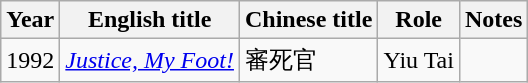<table class="wikitable">
<tr>
<th>Year</th>
<th>English title</th>
<th>Chinese title</th>
<th>Role</th>
<th>Notes</th>
</tr>
<tr>
<td>1992</td>
<td><em><a href='#'>Justice, My Foot!</a></em></td>
<td>審死官</td>
<td>Yiu Tai</td>
<td></td>
</tr>
</table>
